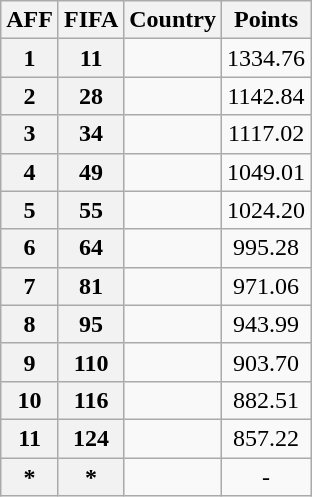<table class="wikitable" style="text-align: center;">
<tr>
<th>AFF</th>
<th>FIFA</th>
<th>Country</th>
<th>Points</th>
</tr>
<tr>
<th>1</th>
<th>11</th>
<td align=left></td>
<td>1334.76</td>
</tr>
<tr>
<th>2</th>
<th>28</th>
<td align="left"></td>
<td>1142.84</td>
</tr>
<tr>
<th>3</th>
<th>34</th>
<td align="left"></td>
<td>1117.02</td>
</tr>
<tr>
<th>4</th>
<th>49</th>
<td align="left"></td>
<td>1049.01</td>
</tr>
<tr>
<th>5</th>
<th>55</th>
<td align="left"></td>
<td>1024.20</td>
</tr>
<tr>
<th>6</th>
<th>64</th>
<td align="left"></td>
<td>995.28</td>
</tr>
<tr>
<th>7</th>
<th>81</th>
<td align="left"></td>
<td>971.06</td>
</tr>
<tr>
<th>8</th>
<th>95</th>
<td align="left"></td>
<td>943.99</td>
</tr>
<tr>
<th>9</th>
<th>110</th>
<td align="left"></td>
<td>903.70</td>
</tr>
<tr>
<th>10</th>
<th>116</th>
<td align="left"></td>
<td>882.51</td>
</tr>
<tr>
<th>11</th>
<th>124</th>
<td align="left"></td>
<td>857.22</td>
</tr>
<tr>
<th>*</th>
<th>*</th>
<td align="left"></td>
<td>-</td>
</tr>
</table>
